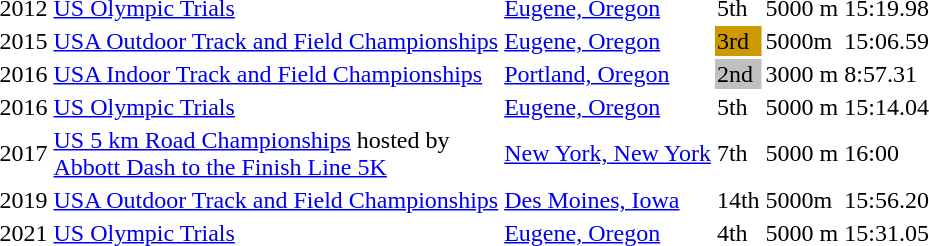<table>
<tr>
<td>2012</td>
<td><a href='#'>US Olympic Trials</a></td>
<td><a href='#'>Eugene, Oregon</a></td>
<td>5th</td>
<td>5000 m</td>
<td>15:19.98</td>
</tr>
<tr>
<td>2015</td>
<td><a href='#'>USA Outdoor Track and Field Championships</a></td>
<td><a href='#'>Eugene, Oregon</a></td>
<td style="background:#c90;">3rd</td>
<td>5000m</td>
<td>15:06.59</td>
</tr>
<tr>
<td>2016</td>
<td><a href='#'>USA Indoor Track and Field Championships</a></td>
<td><a href='#'>Portland, Oregon</a></td>
<td style="background:silver;">2nd</td>
<td>3000 m</td>
<td>8:57.31</td>
</tr>
<tr>
<td>2016</td>
<td><a href='#'>US Olympic Trials</a></td>
<td><a href='#'>Eugene, Oregon</a></td>
<td>5th</td>
<td>5000 m</td>
<td>15:14.04</td>
</tr>
<tr>
<td>2017</td>
<td><a href='#'>US 5 km Road Championships</a> hosted by<br><a href='#'>Abbott Dash to the Finish Line 5K</a></td>
<td><a href='#'>New York, New York</a></td>
<td>7th</td>
<td>5000 m</td>
<td>16:00</td>
</tr>
<tr>
<td>2019</td>
<td><a href='#'>USA Outdoor Track and Field Championships</a></td>
<td><a href='#'>Des Moines, Iowa</a></td>
<td>14th</td>
<td>5000m</td>
<td>15:56.20</td>
</tr>
<tr>
<td>2021</td>
<td><a href='#'>US Olympic Trials</a></td>
<td><a href='#'>Eugene, Oregon</a></td>
<td>4th</td>
<td>5000 m</td>
<td>15:31.05</td>
</tr>
</table>
